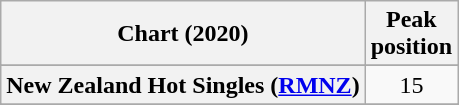<table class="wikitable sortable plainrowheaders" style="text-align:center">
<tr>
<th>Chart (2020)</th>
<th>Peak<br>position</th>
</tr>
<tr>
</tr>
<tr>
<th scope="row">New Zealand Hot Singles (<a href='#'>RMNZ</a>)</th>
<td>15</td>
</tr>
<tr>
</tr>
<tr>
</tr>
</table>
